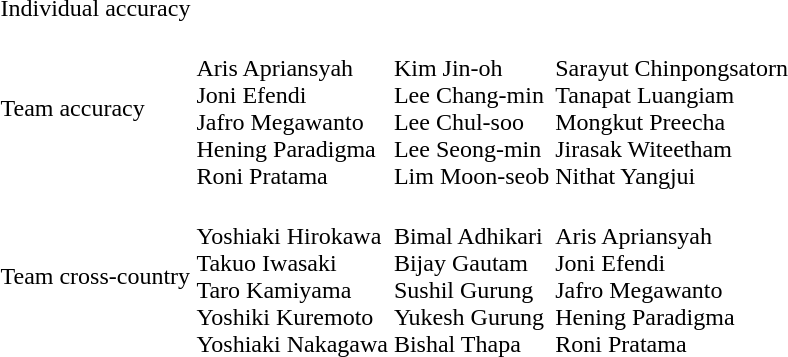<table>
<tr>
<td>Individual accuracy<br></td>
<td></td>
<td></td>
<td></td>
</tr>
<tr>
<td>Team accuracy<br></td>
<td><br>Aris Apriansyah<br>Joni Efendi<br>Jafro Megawanto<br>Hening Paradigma<br>Roni Pratama</td>
<td><br>Kim Jin-oh<br>Lee Chang-min<br>Lee Chul-soo<br>Lee Seong-min<br>Lim Moon-seob</td>
<td><br>Sarayut Chinpongsatorn<br>Tanapat Luangiam<br>Mongkut Preecha<br>Jirasak Witeetham<br>Nithat Yangjui</td>
</tr>
<tr>
<td>Team cross-country<br></td>
<td><br>Yoshiaki Hirokawa<br>Takuo Iwasaki<br>Taro Kamiyama<br>Yoshiki Kuremoto<br>Yoshiaki Nakagawa</td>
<td><br>Bimal Adhikari<br>Bijay Gautam<br>Sushil Gurung<br>Yukesh Gurung<br>Bishal Thapa</td>
<td><br>Aris Apriansyah<br>Joni Efendi<br>Jafro Megawanto<br>Hening Paradigma<br>Roni Pratama</td>
</tr>
</table>
